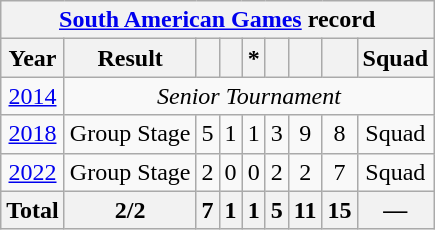<table class="wikitable" style="text-align: center;">
<tr>
<th colspan=9><a href='#'>South American Games</a> record</th>
</tr>
<tr>
<th>Year</th>
<th>Result</th>
<th></th>
<th></th>
<th>*</th>
<th></th>
<th></th>
<th></th>
<th>Squad</th>
</tr>
<tr>
<td> <a href='#'>2014</a></td>
<td colspan=8><em>Senior Tournament</em></td>
</tr>
<tr>
<td> <a href='#'>2018</a></td>
<td>Group Stage</td>
<td>5</td>
<td>1</td>
<td>1</td>
<td>3</td>
<td>9</td>
<td>8</td>
<td>Squad</td>
</tr>
<tr>
<td> <a href='#'>2022</a></td>
<td>Group Stage</td>
<td>2</td>
<td>0</td>
<td>0</td>
<td>2</td>
<td>2</td>
<td>7</td>
<td>Squad</td>
</tr>
<tr>
<th><strong>Total</strong></th>
<th><strong>2/2</strong></th>
<th><strong>7</strong></th>
<th><strong>1</strong></th>
<th><strong>1</strong></th>
<th><strong>5</strong></th>
<th><strong>11</strong></th>
<th><strong>15</strong></th>
<th>—</th>
</tr>
</table>
